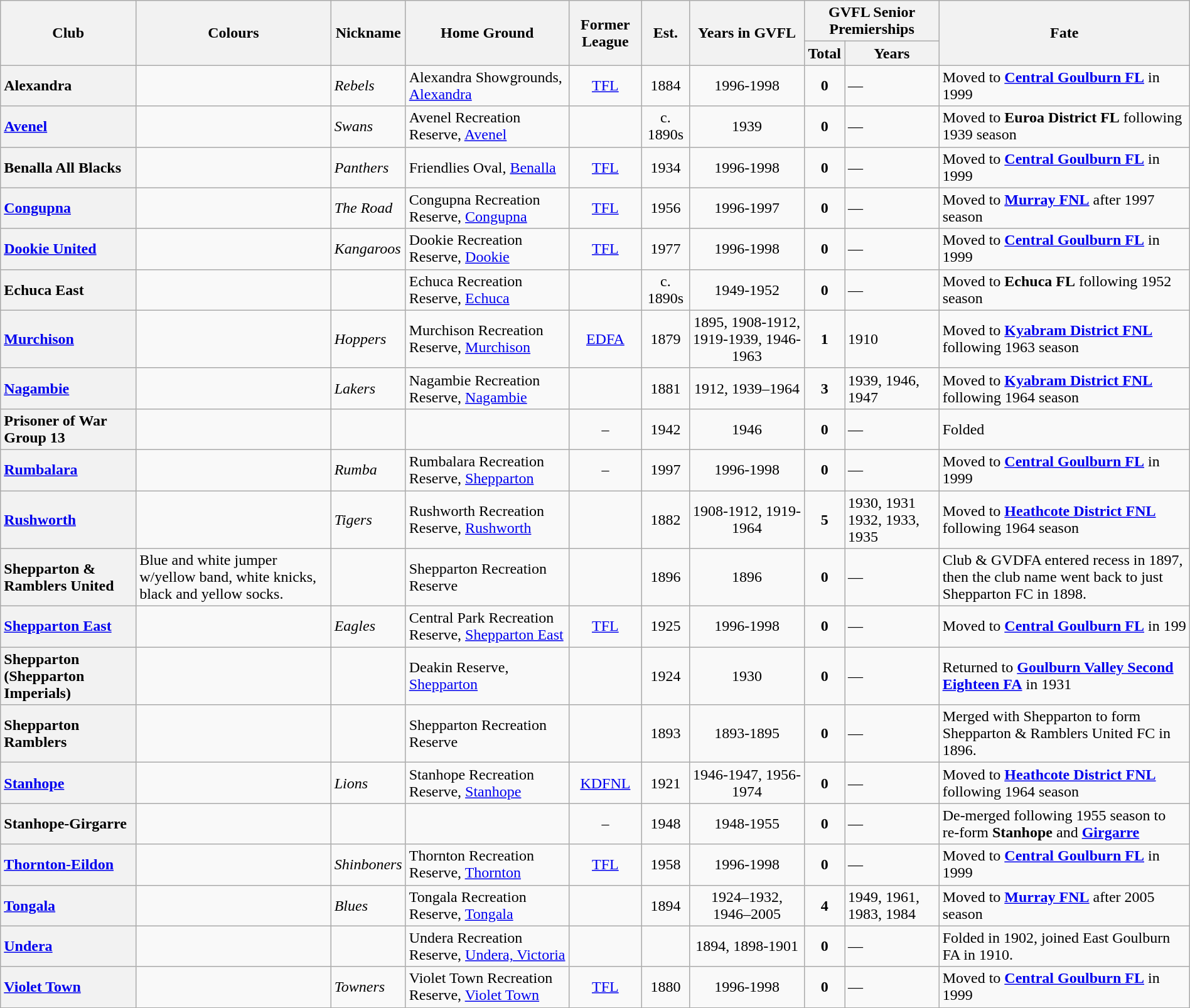<table class="wikitable sortable" style="width:100%">
<tr>
<th rowspan="2">Club</th>
<th rowspan="2">Colours</th>
<th rowspan="2">Nickname</th>
<th rowspan="2">Home Ground</th>
<th rowspan="2">Former League</th>
<th rowspan="2">Est.</th>
<th rowspan="2">Years in GVFL</th>
<th colspan="2">GVFL Senior Premierships</th>
<th rowspan="2">Fate</th>
</tr>
<tr>
<th>Total</th>
<th>Years</th>
</tr>
<tr>
<th style="text-align:left">Alexandra</th>
<td></td>
<td><em>Rebels</em></td>
<td>Alexandra Showgrounds, <a href='#'>Alexandra</a></td>
<td align="center"><a href='#'>TFL</a></td>
<td align="center">1884</td>
<td align="center">1996-1998</td>
<td align="center"><strong>0</strong></td>
<td>—</td>
<td>Moved to <a href='#'><strong>Central Goulburn FL</strong></a> in 1999</td>
</tr>
<tr>
<th style="text-align:left"><a href='#'>Avenel</a></th>
<td></td>
<td><em>Swans</em></td>
<td>Avenel Recreation Reserve, <a href='#'>Avenel</a></td>
<td align="center"></td>
<td align="center">c. 1890s</td>
<td align="center">1939</td>
<td align="center"><strong>0</strong></td>
<td>—</td>
<td>Moved to <strong>Euroa District FL</strong> following 1939 season</td>
</tr>
<tr>
<th style="text-align:left">Benalla All Blacks</th>
<td></td>
<td><em>Panthers</em></td>
<td>Friendlies Oval, <a href='#'>Benalla</a></td>
<td align="center"><a href='#'>TFL</a></td>
<td align="center">1934</td>
<td align="center">1996-1998</td>
<td align="center"><strong>0</strong></td>
<td>—</td>
<td>Moved to <a href='#'><strong>Central Goulburn FL</strong></a> in 1999</td>
</tr>
<tr>
<th style="text-align:left"><a href='#'>Congupna</a></th>
<td></td>
<td><em>The Road</em></td>
<td>Congupna Recreation Reserve, <a href='#'>Congupna</a></td>
<td align="center"><a href='#'>TFL</a></td>
<td align="center">1956</td>
<td align="center">1996-1997</td>
<td align="center"><strong>0</strong></td>
<td>—</td>
<td>Moved to <a href='#'><strong>Murray FNL</strong></a> after 1997 season</td>
</tr>
<tr>
<th style="text-align:left"><a href='#'>Dookie United</a></th>
<td></td>
<td><em>Kangaroos</em></td>
<td>Dookie Recreation Reserve, <a href='#'>Dookie</a></td>
<td align="center"><a href='#'>TFL</a></td>
<td align="center">1977</td>
<td align="center">1996-1998</td>
<td align="center"><strong>0</strong></td>
<td>—</td>
<td>Moved to <a href='#'><strong>Central Goulburn FL</strong></a> in 1999</td>
</tr>
<tr>
<th style="text-align:left">Echuca East</th>
<td></td>
<td></td>
<td>Echuca Recreation Reserve, <a href='#'>Echuca</a></td>
<td align="center"></td>
<td align="center">c. 1890s</td>
<td align="center">1949-1952</td>
<td align="center"><strong>0</strong></td>
<td>—</td>
<td>Moved to <strong>Echuca FL</strong> following 1952 season</td>
</tr>
<tr>
<th style="text-align:left"><a href='#'>Murchison</a></th>
<td></td>
<td><em>Hoppers</em></td>
<td>Murchison Recreation Reserve, <a href='#'>Murchison</a></td>
<td align="center"><a href='#'>EDFA</a></td>
<td align="center">1879</td>
<td align="center">1895, 1908-1912, 1919-1939, 1946-1963</td>
<td align="center"><strong>1</strong></td>
<td>1910</td>
<td>Moved to <a href='#'><strong>Kyabram District FNL</strong></a> following 1963 season</td>
</tr>
<tr>
<th style="text-align:left"><a href='#'>Nagambie</a></th>
<td></td>
<td><em>Lakers</em></td>
<td>Nagambie Recreation Reserve, <a href='#'>Nagambie</a></td>
<td align="center"></td>
<td align="center">1881</td>
<td align="center">1912, 1939–1964</td>
<td align="center"><strong>3</strong></td>
<td>1939, 1946, 1947</td>
<td>Moved to <a href='#'><strong>Kyabram District FNL</strong></a> following 1964 season</td>
</tr>
<tr>
<th style="text-align:left">Prisoner of War Group 13</th>
<td></td>
<td></td>
<td></td>
<td align="center">–</td>
<td align="center">1942</td>
<td align="center">1946</td>
<td align="center"><strong>0</strong></td>
<td>—</td>
<td>Folded</td>
</tr>
<tr>
<th style="text-align:left"><a href='#'>Rumbalara</a></th>
<td></td>
<td><em>Rumba</em></td>
<td>Rumbalara Recreation Reserve, <a href='#'>Shepparton</a></td>
<td align="center">–</td>
<td align="center">1997</td>
<td align="center">1996-1998</td>
<td align="center"><strong>0</strong></td>
<td>—</td>
<td>Moved to <a href='#'><strong>Central Goulburn FL</strong></a> in 1999</td>
</tr>
<tr>
<th style="text-align:left"><a href='#'>Rushworth</a></th>
<td></td>
<td><em>Tigers</em></td>
<td>Rushworth Recreation Reserve, <a href='#'>Rushworth</a></td>
<td align="center"></td>
<td align="center">1882</td>
<td align="center">1908-1912, 1919-1964</td>
<td align="center"><strong>5</strong></td>
<td>1930, 1931 1932, 1933, 1935</td>
<td>Moved to <a href='#'><strong>Heathcote District FNL</strong></a> following 1964 season</td>
</tr>
<tr>
<th style="text-align:left">Shepparton & Ramblers United</th>
<td>Blue and white jumper w/yellow band, white knicks, black and yellow socks.</td>
<td></td>
<td>Shepparton Recreation Reserve</td>
<td align="center"></td>
<td align="center">1896</td>
<td align="center">1896</td>
<td align="center"><strong>0</strong></td>
<td>—</td>
<td>Club & GVDFA entered recess in 1897, then the club name went back to just Shepparton FC in 1898.</td>
</tr>
<tr>
<th style="text-align:left"><a href='#'>Shepparton East</a></th>
<td></td>
<td><em>Eagles</em></td>
<td>Central Park Recreation Reserve, <a href='#'>Shepparton East</a></td>
<td align="center"><a href='#'>TFL</a></td>
<td align="center">1925</td>
<td align="center">1996-1998</td>
<td align="center"><strong>0</strong></td>
<td>—</td>
<td>Moved to <a href='#'><strong>Central Goulburn FL</strong></a> in 199</td>
</tr>
<tr>
<th style="text-align:left">Shepparton (Shepparton Imperials)</th>
<td></td>
<td></td>
<td>Deakin Reserve, <a href='#'>Shepparton</a></td>
<td align="center"></td>
<td align="center">1924</td>
<td align="center">1930</td>
<td align="center"><strong>0</strong></td>
<td>—</td>
<td>Returned to <strong><a href='#'>Goulburn Valley Second Eighteen FA</a></strong> in 1931</td>
</tr>
<tr>
<th style="text-align:left">Shepparton Ramblers</th>
<td></td>
<td></td>
<td>Shepparton Recreation Reserve</td>
<td align="center"></td>
<td align="center">1893</td>
<td align="center">1893-1895</td>
<td align="center"><strong>0</strong></td>
<td>—</td>
<td>Merged with Shepparton to form Shepparton & Ramblers United FC in 1896.</td>
</tr>
<tr>
<th style="text-align:left"><a href='#'>Stanhope</a></th>
<td></td>
<td><em>Lions</em></td>
<td>Stanhope Recreation Reserve, <a href='#'>Stanhope</a></td>
<td align="center"><a href='#'>KDFNL</a></td>
<td align="center">1921</td>
<td align="center">1946-1947, 1956-1974</td>
<td align="center"><strong>0</strong></td>
<td>—</td>
<td>Moved to <a href='#'><strong>Heathcote District FNL</strong></a> following 1964 season</td>
</tr>
<tr>
<th style="text-align:left">Stanhope-Girgarre</th>
<td></td>
<td></td>
<td></td>
<td align="center">–</td>
<td align="center">1948</td>
<td align="center">1948-1955</td>
<td align="center"><strong>0</strong></td>
<td>—</td>
<td>De-merged following 1955 season to re-form <strong>Stanhope</strong> and <a href='#'><strong>Girgarre</strong></a></td>
</tr>
<tr>
<th style="text-align:left"><a href='#'>Thornton-Eildon</a></th>
<td></td>
<td><em>Shinboners</em></td>
<td>Thornton Recreation Reserve, <a href='#'>Thornton</a></td>
<td align="center"><a href='#'>TFL</a></td>
<td align="center">1958</td>
<td align="center">1996-1998</td>
<td align="center"><strong>0</strong></td>
<td>—</td>
<td>Moved to <a href='#'><strong>Central Goulburn FL</strong></a> in 1999</td>
</tr>
<tr>
<th style="text-align:left"><a href='#'>Tongala</a></th>
<td></td>
<td><em>Blues</em></td>
<td>Tongala Recreation Reserve, <a href='#'>Tongala</a></td>
<td align="center"></td>
<td align="center">1894</td>
<td align="center">1924–1932, 1946–2005</td>
<td align="center"><strong>4</strong></td>
<td>1949, 1961, 1983, 1984</td>
<td>Moved to <a href='#'><strong>Murray FNL</strong></a> after 2005 season</td>
</tr>
<tr>
<th style="text-align:left"><a href='#'>Undera</a></th>
<td></td>
<td></td>
<td>Undera Recreation Reserve, <a href='#'>Undera, Victoria</a></td>
<td align="center"></td>
<td align="center"></td>
<td align="center">1894, 1898-1901</td>
<td align="center"><strong>0</strong></td>
<td>—</td>
<td>Folded in 1902, joined East Goulburn FA in 1910.</td>
</tr>
<tr>
<th style="text-align:left"><a href='#'>Violet Town</a></th>
<td></td>
<td><em>Towners</em></td>
<td>Violet Town Recreation Reserve, <a href='#'>Violet Town</a></td>
<td align="center"><a href='#'>TFL</a></td>
<td align="center">1880</td>
<td align="center">1996-1998</td>
<td align="center"><strong>0</strong></td>
<td>—</td>
<td>Moved to <a href='#'><strong>Central Goulburn FL</strong></a> in 1999</td>
</tr>
</table>
